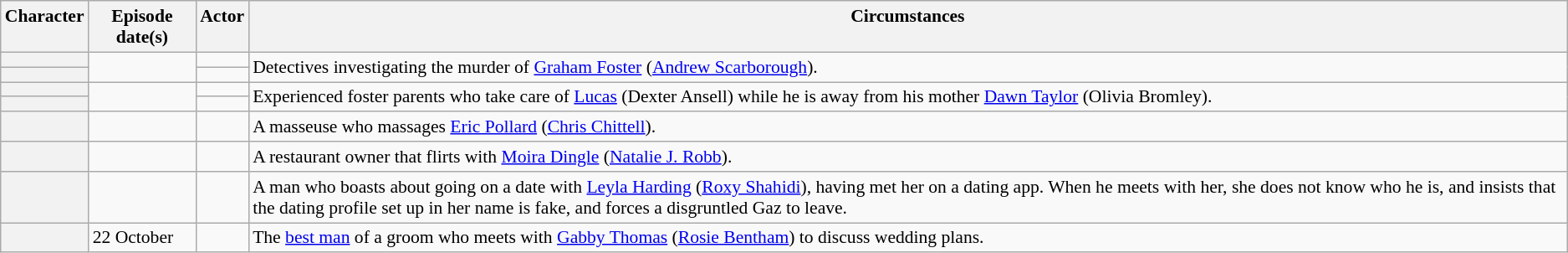<table class="wikitable plainrowheaders" style="font-size:90%">
<tr valign="top">
<th scope="col">Character</th>
<th scope="col">Episode date(s)</th>
<th scope="col">Actor</th>
<th scope="col">Circumstances</th>
</tr>
<tr>
<th scope="row"></th>
<td rowspan="2"></td>
<td></td>
<td rowspan="2">Detectives investigating the murder of <a href='#'>Graham Foster</a> (<a href='#'>Andrew Scarborough</a>).</td>
</tr>
<tr>
<th scope="row"></th>
<td></td>
</tr>
<tr>
<th scope="row"></th>
<td rowspan="2"></td>
<td></td>
<td rowspan="2">Experienced foster parents who take care of <a href='#'>Lucas</a> (Dexter Ansell) while he is away from his mother <a href='#'>Dawn Taylor</a> (Olivia Bromley).</td>
</tr>
<tr>
<th scope="row"></th>
<td></td>
</tr>
<tr>
<th scope="row"> </th>
<td></td>
<td></td>
<td>A masseuse who massages <a href='#'>Eric Pollard</a> (<a href='#'>Chris Chittell</a>).</td>
</tr>
<tr>
<th scope="row"></th>
<td></td>
<td></td>
<td>A restaurant owner that flirts with <a href='#'>Moira Dingle</a> (<a href='#'>Natalie J. Robb</a>).</td>
</tr>
<tr>
<th scope="row"></th>
<td></td>
<td></td>
<td>A man who boasts about going on a date with <a href='#'>Leyla Harding</a> (<a href='#'>Roxy Shahidi</a>), having met her on a dating app. When he meets with her, she does not know who he is, and insists that the dating profile set up in her name is fake, and forces a disgruntled Gaz to leave.</td>
</tr>
<tr>
<th scope="row"> </th>
<td>22 October</td>
<td></td>
<td>The <a href='#'>best man</a> of a groom who meets with <a href='#'>Gabby Thomas</a> (<a href='#'>Rosie Bentham</a>) to discuss wedding plans.</td>
</tr>
</table>
